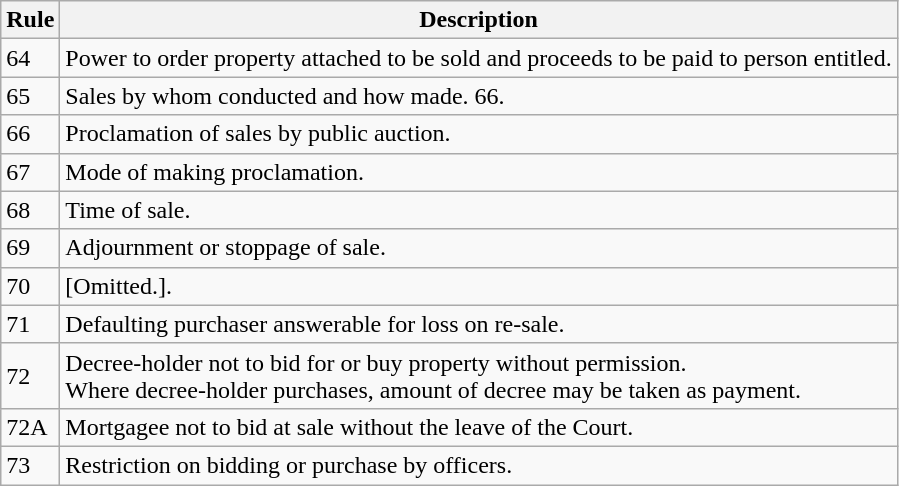<table class="wikitable">
<tr>
<th>Rule</th>
<th>Description</th>
</tr>
<tr>
<td>64</td>
<td>Power to order property attached to be sold and proceeds to be paid to person entitled.</td>
</tr>
<tr>
<td>65</td>
<td>Sales by whom conducted and how made. 66.</td>
</tr>
<tr>
<td>66</td>
<td>Proclamation of sales by public auction.</td>
</tr>
<tr>
<td>67</td>
<td>Mode of making proclamation.</td>
</tr>
<tr>
<td>68</td>
<td>Time of sale.</td>
</tr>
<tr>
<td>69</td>
<td>Adjournment or stoppage of sale.</td>
</tr>
<tr>
<td>70</td>
<td>[Omitted.].</td>
</tr>
<tr>
<td>71</td>
<td>Defaulting purchaser answerable for loss on re-sale.</td>
</tr>
<tr>
<td>72</td>
<td>Decree-holder not to bid for or buy property without permission.<br>Where decree-holder purchases, amount of decree may be taken as payment.</td>
</tr>
<tr>
<td>72A</td>
<td>Mortgagee not to bid at sale without the leave of the Court.</td>
</tr>
<tr>
<td>73</td>
<td>Restriction on bidding or purchase by officers.</td>
</tr>
</table>
